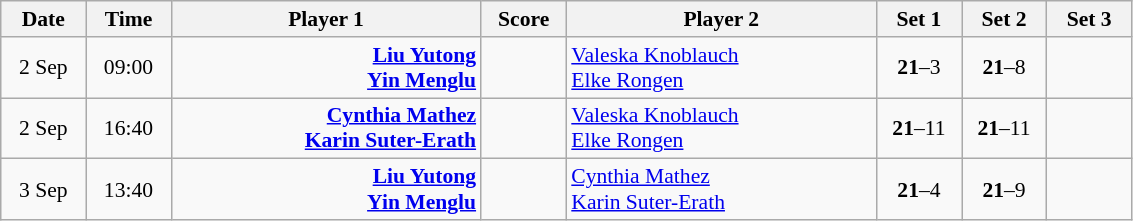<table class="wikitable" style="font-size:90%; text-align:center">
<tr>
<th width="50">Date</th>
<th width="50">Time</th>
<th width="200">Player 1</th>
<th width="50">Score</th>
<th width="200">Player 2</th>
<th width="50">Set 1</th>
<th width="50">Set 2</th>
<th width="50">Set 3</th>
</tr>
<tr>
<td>2 Sep</td>
<td>09:00</td>
<td align="right"><strong><a href='#'>Liu Yutong</a> <br><a href='#'>Yin Menglu</a> </strong></td>
<td> </td>
<td align="left"> <a href='#'>Valeska Knoblauch</a><br> <a href='#'>Elke Rongen</a></td>
<td><strong>21</strong>–3</td>
<td><strong>21</strong>–8</td>
<td></td>
</tr>
<tr>
<td>2 Sep</td>
<td>16:40</td>
<td align="right"><strong><a href='#'>Cynthia Mathez</a> <br><a href='#'>Karin Suter-Erath</a> </strong></td>
<td> </td>
<td align="left"> <a href='#'>Valeska Knoblauch</a><br> <a href='#'>Elke Rongen</a></td>
<td><strong>21</strong>–11</td>
<td><strong>21</strong>–11</td>
<td></td>
</tr>
<tr>
<td>3 Sep</td>
<td>13:40</td>
<td align="right"><strong><a href='#'>Liu Yutong</a> <br><a href='#'>Yin Menglu</a> </strong></td>
<td> </td>
<td align="left"> <a href='#'>Cynthia Mathez</a><br> <a href='#'>Karin Suter-Erath</a></td>
<td><strong>21</strong>–4</td>
<td><strong>21</strong>–9</td>
<td></td>
</tr>
</table>
